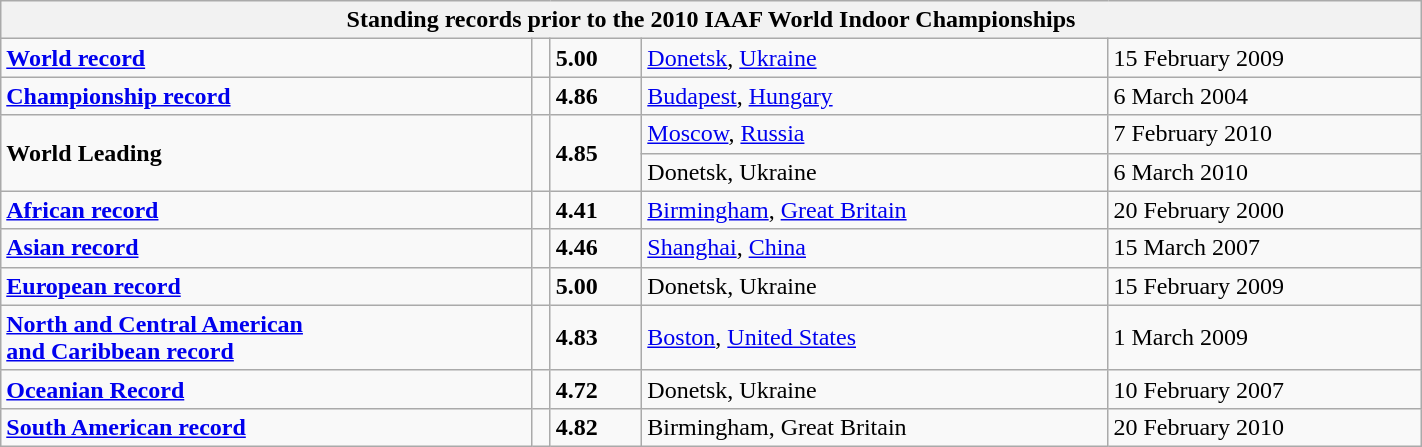<table class="wikitable" width=75%>
<tr>
<th colspan="5">Standing records prior to the 2010 IAAF World Indoor Championships</th>
</tr>
<tr>
<td><strong><a href='#'>World record</a></strong></td>
<td></td>
<td><strong>5.00</strong></td>
<td><a href='#'>Donetsk</a>, <a href='#'>Ukraine</a></td>
<td>15 February 2009</td>
</tr>
<tr>
<td><strong><a href='#'>Championship record</a></strong></td>
<td></td>
<td><strong>4.86</strong></td>
<td><a href='#'>Budapest</a>, <a href='#'>Hungary</a></td>
<td>6 March 2004</td>
</tr>
<tr>
<td rowspan=2><strong>World Leading</strong></td>
<td rowspan=2></td>
<td rowspan=2><strong>4.85</strong></td>
<td><a href='#'>Moscow</a>, <a href='#'>Russia</a></td>
<td>7 February 2010</td>
</tr>
<tr>
<td>Donetsk, Ukraine</td>
<td>6 March 2010</td>
</tr>
<tr>
<td><strong><a href='#'>African record</a></strong></td>
<td></td>
<td><strong>4.41</strong></td>
<td><a href='#'>Birmingham</a>, <a href='#'>Great Britain</a></td>
<td>20 February 2000</td>
</tr>
<tr>
<td><strong><a href='#'>Asian record</a></strong></td>
<td></td>
<td><strong>4.46</strong></td>
<td><a href='#'>Shanghai</a>, <a href='#'>China</a></td>
<td>15 March 2007</td>
</tr>
<tr>
<td><strong><a href='#'>European record</a></strong></td>
<td></td>
<td><strong>5.00</strong></td>
<td>Donetsk, Ukraine</td>
<td>15 February 2009</td>
</tr>
<tr>
<td><strong><a href='#'>North and Central American <br>and Caribbean record</a></strong></td>
<td></td>
<td><strong>4.83</strong></td>
<td><a href='#'>Boston</a>, <a href='#'>United States</a></td>
<td>1 March 2009</td>
</tr>
<tr>
<td><strong><a href='#'>Oceanian Record</a></strong></td>
<td></td>
<td><strong>4.72</strong></td>
<td>Donetsk, Ukraine</td>
<td>10 February 2007</td>
</tr>
<tr>
<td><strong><a href='#'>South American record</a></strong></td>
<td></td>
<td><strong>4.82</strong></td>
<td>Birmingham, Great Britain</td>
<td>20 February 2010</td>
</tr>
</table>
